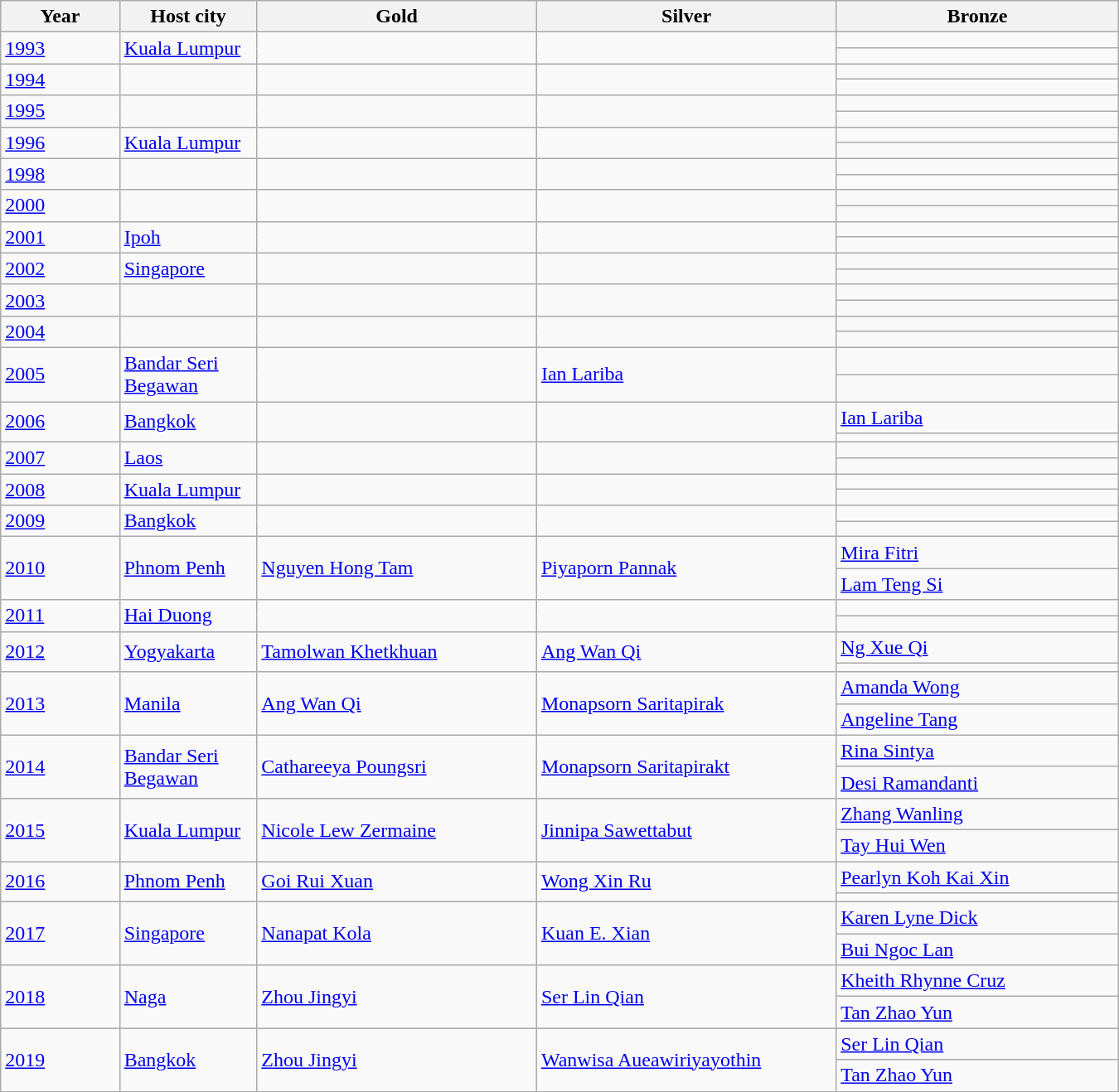<table class="wikitable sortable" style="width:900px;">
<tr>
<th width="120">Year</th>
<th width="120">Host city</th>
<th width="300">Gold</th>
<th width="300">Silver</th>
<th width="300">Bronze</th>
</tr>
<tr>
<td rowspan=2><a href='#'>1993</a></td>
<td rowspan=2><a href='#'>Kuala Lumpur</a></td>
<td rowspan=2></td>
<td rowspan=2></td>
<td></td>
</tr>
<tr>
<td></td>
</tr>
<tr>
<td rowspan=2><a href='#'>1994</a></td>
<td rowspan=2></td>
<td rowspan=2></td>
<td rowspan=2></td>
<td></td>
</tr>
<tr>
<td></td>
</tr>
<tr>
<td rowspan=2><a href='#'>1995</a></td>
<td rowspan=2></td>
<td rowspan=2></td>
<td rowspan=2></td>
<td></td>
</tr>
<tr>
<td></td>
</tr>
<tr>
<td rowspan=2><a href='#'>1996</a></td>
<td rowspan=2><a href='#'>Kuala Lumpur</a></td>
<td rowspan=2></td>
<td rowspan=2></td>
<td></td>
</tr>
<tr>
<td></td>
</tr>
<tr>
<td rowspan=2><a href='#'>1998</a></td>
<td rowspan=2></td>
<td rowspan=2></td>
<td rowspan=2></td>
<td></td>
</tr>
<tr>
<td></td>
</tr>
<tr>
<td rowspan=2><a href='#'>2000</a></td>
<td rowspan=2></td>
<td rowspan=2></td>
<td rowspan=2></td>
<td></td>
</tr>
<tr>
<td></td>
</tr>
<tr>
<td rowspan=2><a href='#'>2001</a></td>
<td rowspan=2><a href='#'>Ipoh</a></td>
<td rowspan=2></td>
<td rowspan=2></td>
<td></td>
</tr>
<tr>
<td></td>
</tr>
<tr>
<td rowspan=2><a href='#'>2002</a></td>
<td rowspan=2><a href='#'>Singapore</a></td>
<td rowspan=2></td>
<td rowspan=2></td>
<td></td>
</tr>
<tr>
<td></td>
</tr>
<tr>
<td rowspan=2><a href='#'>2003</a></td>
<td rowspan=2></td>
<td rowspan=2></td>
<td rowspan=2></td>
<td></td>
</tr>
<tr>
<td></td>
</tr>
<tr>
<td rowspan=2><a href='#'>2004</a></td>
<td rowspan=2></td>
<td rowspan=2></td>
<td rowspan=2></td>
<td></td>
</tr>
<tr>
<td></td>
</tr>
<tr>
<td rowspan=2><a href='#'>2005</a></td>
<td rowspan=2><a href='#'>Bandar Seri Begawan</a></td>
<td rowspan=2></td>
<td rowspan=2> <a href='#'>Ian Lariba</a></td>
<td></td>
</tr>
<tr>
<td></td>
</tr>
<tr>
<td rowspan=2><a href='#'>2006</a></td>
<td rowspan=2><a href='#'>Bangkok</a></td>
<td rowspan=2></td>
<td rowspan=2></td>
<td> <a href='#'>Ian Lariba</a></td>
</tr>
<tr>
<td></td>
</tr>
<tr>
<td rowspan=2><a href='#'>2007</a></td>
<td rowspan=2><a href='#'>Laos</a></td>
<td rowspan=2></td>
<td rowspan=2></td>
<td></td>
</tr>
<tr>
<td></td>
</tr>
<tr>
<td rowspan=2><a href='#'>2008</a></td>
<td rowspan=2><a href='#'>Kuala Lumpur</a></td>
<td rowspan=2></td>
<td rowspan=2></td>
<td></td>
</tr>
<tr>
<td></td>
</tr>
<tr>
<td rowspan=2><a href='#'>2009</a></td>
<td rowspan=2><a href='#'>Bangkok</a></td>
<td rowspan=2></td>
<td rowspan=2></td>
<td></td>
</tr>
<tr>
<td></td>
</tr>
<tr>
<td rowspan=2><a href='#'>2010</a></td>
<td rowspan=2><a href='#'>Phnom Penh</a></td>
<td rowspan=2> <a href='#'>Nguyen Hong Tam</a></td>
<td rowspan=2> <a href='#'>Piyaporn Pannak</a></td>
<td> <a href='#'>Mira Fitri</a></td>
</tr>
<tr>
<td> <a href='#'>Lam Teng Si</a></td>
</tr>
<tr>
<td rowspan=2><a href='#'>2011</a></td>
<td rowspan=2><a href='#'>Hai Duong</a></td>
<td rowspan=2></td>
<td rowspan=2></td>
<td></td>
</tr>
<tr>
<td></td>
</tr>
<tr>
<td rowspan=2><a href='#'>2012</a></td>
<td rowspan=2><a href='#'>Yogyakarta</a></td>
<td rowspan=2> <a href='#'>Tamolwan Khetkhuan</a></td>
<td rowspan=2> <a href='#'>Ang Wan Qi</a></td>
<td> <a href='#'>Ng Xue Qi</a></td>
</tr>
<tr>
<td></td>
</tr>
<tr>
<td rowspan=2><a href='#'>2013</a></td>
<td rowspan=2><a href='#'>Manila</a></td>
<td rowspan=2> <a href='#'>Ang Wan Qi</a></td>
<td rowspan=2> <a href='#'>Monapsorn Saritapirak</a></td>
<td> <a href='#'>Amanda Wong</a></td>
</tr>
<tr>
<td> <a href='#'>Angeline Tang</a></td>
</tr>
<tr>
<td rowspan=2><a href='#'>2014</a></td>
<td rowspan=2><a href='#'>Bandar Seri Begawan</a></td>
<td rowspan=2> <a href='#'>Cathareeya Poungsri</a></td>
<td rowspan=2> <a href='#'>Monapsorn Saritapirakt</a></td>
<td> <a href='#'>Rina Sintya</a></td>
</tr>
<tr>
<td> <a href='#'>Desi Ramandanti</a></td>
</tr>
<tr>
<td rowspan=2><a href='#'>2015</a></td>
<td rowspan=2><a href='#'>Kuala Lumpur</a></td>
<td rowspan=2> <a href='#'>Nicole Lew Zermaine</a></td>
<td rowspan=2> <a href='#'>Jinnipa Sawettabut</a></td>
<td> <a href='#'>Zhang Wanling</a></td>
</tr>
<tr>
<td> <a href='#'>Tay Hui Wen</a></td>
</tr>
<tr>
<td rowspan=2><a href='#'>2016</a></td>
<td rowspan=2><a href='#'>Phnom Penh</a></td>
<td rowspan=2> <a href='#'>Goi Rui Xuan</a></td>
<td rowspan=2> <a href='#'>Wong Xin Ru</a></td>
<td> <a href='#'>Pearlyn Koh Kai Xin</a></td>
</tr>
<tr>
<td></td>
</tr>
<tr>
<td rowspan=2><a href='#'>2017</a></td>
<td rowspan=2><a href='#'>Singapore</a></td>
<td rowspan=2> <a href='#'>Nanapat Kola</a></td>
<td rowspan=2> <a href='#'>Kuan E. Xian</a></td>
<td> <a href='#'>Karen Lyne Dick</a></td>
</tr>
<tr>
<td> <a href='#'>Bui Ngoc Lan</a></td>
</tr>
<tr>
<td rowspan=2><a href='#'>2018</a></td>
<td rowspan=2><a href='#'>Naga</a></td>
<td rowspan=2> <a href='#'>Zhou Jingyi</a></td>
<td rowspan=2> <a href='#'>Ser Lin Qian</a></td>
<td> <a href='#'>Kheith Rhynne Cruz</a></td>
</tr>
<tr>
<td> <a href='#'>Tan Zhao Yun</a></td>
</tr>
<tr>
<td rowspan=2><a href='#'>2019</a></td>
<td rowspan=2><a href='#'>Bangkok</a></td>
<td rowspan=2> <a href='#'>Zhou Jingyi</a></td>
<td rowspan=2> <a href='#'>Wanwisa Aueawiriyayothin</a></td>
<td> <a href='#'>Ser Lin Qian</a></td>
</tr>
<tr>
<td> <a href='#'>Tan Zhao Yun</a></td>
</tr>
</table>
